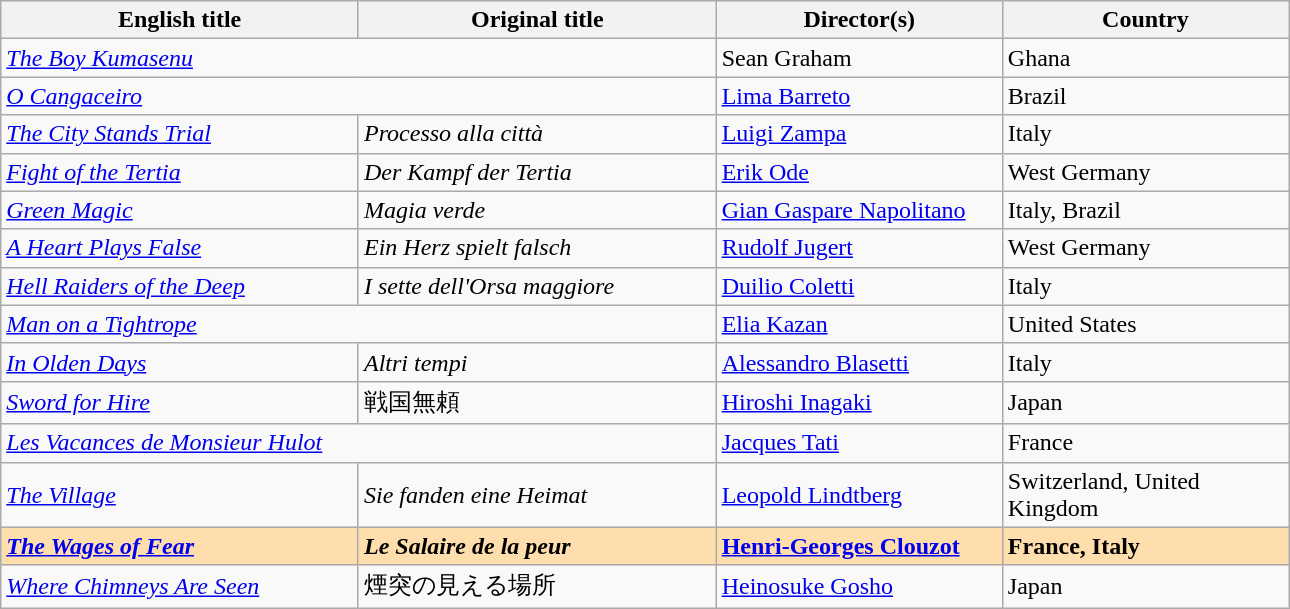<table class="wikitable" width="68%" cellpadding="5">
<tr>
<th width="25%">English title</th>
<th width="25%">Original title</th>
<th width="20%">Director(s)</th>
<th width="20%">Country</th>
</tr>
<tr>
<td colspan="2"><em><a href='#'>The Boy Kumasenu</a></em></td>
<td>Sean Graham</td>
<td>Ghana</td>
</tr>
<tr>
<td colspan="2"><em><a href='#'>O Cangaceiro</a></em></td>
<td><a href='#'>Lima Barreto</a></td>
<td>Brazil</td>
</tr>
<tr>
<td><em><a href='#'>The City Stands Trial</a></em></td>
<td><em>Processo alla città</em></td>
<td><a href='#'>Luigi Zampa</a></td>
<td>Italy</td>
</tr>
<tr>
<td><em><a href='#'>Fight of the Tertia</a></em></td>
<td><em>Der Kampf der Tertia</em></td>
<td><a href='#'>Erik Ode</a></td>
<td>West Germany</td>
</tr>
<tr>
<td><em><a href='#'>Green Magic</a></em></td>
<td><em>Magia verde</em></td>
<td><a href='#'>Gian Gaspare Napolitano</a></td>
<td>Italy, Brazil</td>
</tr>
<tr>
<td><em><a href='#'>A Heart Plays False</a></em></td>
<td><em>Ein Herz spielt falsch</em></td>
<td><a href='#'>Rudolf Jugert</a></td>
<td>West Germany</td>
</tr>
<tr>
<td><em><a href='#'>Hell Raiders of the Deep</a></em></td>
<td><em>I sette dell'Orsa maggiore</em></td>
<td><a href='#'>Duilio Coletti</a></td>
<td>Italy</td>
</tr>
<tr>
<td colspan="2"><em><a href='#'>Man on a Tightrope</a></em></td>
<td><a href='#'>Elia Kazan</a></td>
<td>United States</td>
</tr>
<tr>
<td><em><a href='#'>In Olden Days</a></em></td>
<td><em>Altri tempi</em></td>
<td><a href='#'>Alessandro Blasetti</a></td>
<td>Italy</td>
</tr>
<tr>
<td><em><a href='#'>Sword for Hire</a></em></td>
<td>戦国無頼</td>
<td><a href='#'>Hiroshi Inagaki</a></td>
<td>Japan</td>
</tr>
<tr>
<td colspan="2"><em><a href='#'>Les Vacances de Monsieur Hulot</a></em></td>
<td><a href='#'>Jacques Tati</a></td>
<td>France</td>
</tr>
<tr>
<td><em><a href='#'>The Village</a></em></td>
<td><em>Sie fanden eine Heimat</em></td>
<td><a href='#'>Leopold Lindtberg</a></td>
<td>Switzerland, United Kingdom</td>
</tr>
<tr style="background:#FFDEAD;">
<td><strong><em><a href='#'>The Wages of Fear</a></em></strong></td>
<td><strong><em>Le Salaire de la peur</em></strong></td>
<td><strong><a href='#'>Henri-Georges Clouzot</a></strong></td>
<td><strong>France, Italy</strong></td>
</tr>
<tr>
<td><em><a href='#'>Where Chimneys Are Seen</a></em></td>
<td>煙突の見える場所</td>
<td><a href='#'>Heinosuke Gosho</a></td>
<td>Japan</td>
</tr>
</table>
